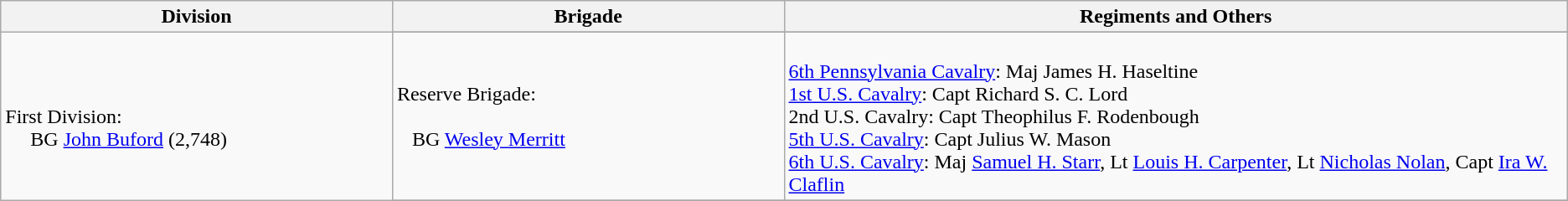<table class="wikitable">
<tr>
<th width=25%>Division</th>
<th width=25%>Brigade</th>
<th>Regiments and Others</th>
</tr>
<tr>
<td rowspan=3><br>First Division:
<br>    
BG <a href='#'>John Buford</a> (2,748)</td>
</tr>
<tr>
<td>Reserve Brigade:<br><br>  
BG <a href='#'>Wesley Merritt</a></td>
<td><br><a href='#'>6th Pennsylvania Cavalry</a>:
Maj James H. Haseltine
<br>
<a href='#'>1st U.S. Cavalry</a>:
Capt Richard S. C. Lord
<br>
2nd U.S. Cavalry:
Capt Theophilus F. Rodenbough
<br>
<a href='#'>5th U.S. Cavalry</a>:
Capt Julius W. Mason
<br>
<a href='#'>6th U.S. Cavalry</a>:
Maj <a href='#'>Samuel H. Starr</a>,
Lt <a href='#'>Louis H. Carpenter</a>,
Lt <a href='#'>Nicholas Nolan</a>,
Capt <a href='#'>Ira W. Claflin</a></td>
</tr>
<tr>
</tr>
</table>
